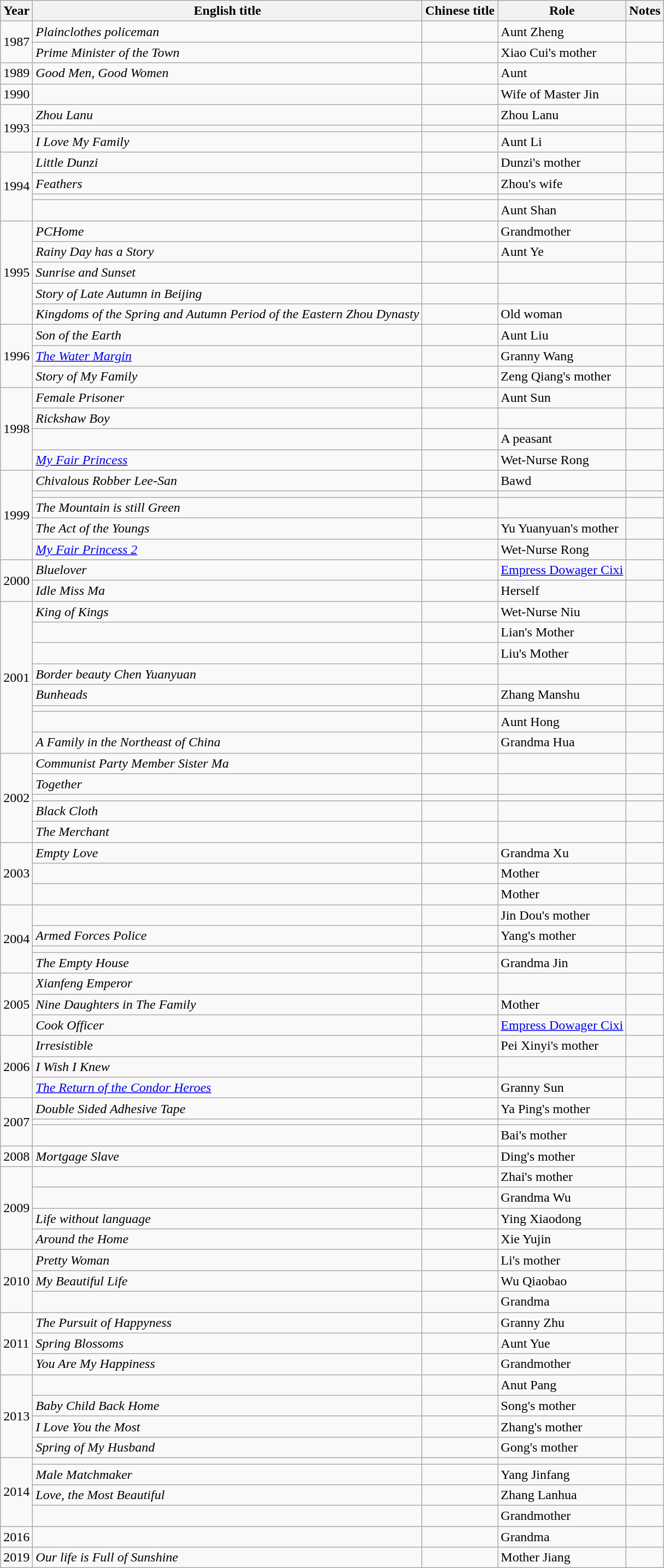<table class="wikitable">
<tr>
<th>Year</th>
<th>English title</th>
<th>Chinese title</th>
<th>Role</th>
<th>Notes</th>
</tr>
<tr>
<td rowspan=2>1987</td>
<td><em>Plainclothes policeman</em></td>
<td></td>
<td>Aunt Zheng</td>
<td></td>
</tr>
<tr>
<td><em>Prime Minister of the Town</em></td>
<td></td>
<td>Xiao Cui's mother</td>
<td></td>
</tr>
<tr>
<td>1989</td>
<td><em>Good Men, Good Women</em></td>
<td></td>
<td>Aunt</td>
<td></td>
</tr>
<tr>
<td>1990</td>
<td></td>
<td></td>
<td>Wife of Master Jin</td>
<td></td>
</tr>
<tr>
<td rowspan=3>1993</td>
<td><em>Zhou Lanu</em></td>
<td></td>
<td>Zhou Lanu</td>
<td></td>
</tr>
<tr>
<td></td>
<td></td>
<td></td>
<td></td>
</tr>
<tr>
<td><em>I Love My Family</em></td>
<td></td>
<td>Aunt Li</td>
<td></td>
</tr>
<tr>
<td rowspan=4>1994</td>
<td><em>Little Dunzi</em></td>
<td></td>
<td>Dunzi's mother</td>
<td></td>
</tr>
<tr>
<td><em>Feathers</em></td>
<td></td>
<td>Zhou's wife</td>
<td></td>
</tr>
<tr>
<td></td>
<td></td>
<td></td>
<td></td>
</tr>
<tr>
<td></td>
<td></td>
<td>Aunt Shan</td>
<td></td>
</tr>
<tr>
<td rowspan=5>1995</td>
<td><em>PCHome</em></td>
<td></td>
<td>Grandmother</td>
<td></td>
</tr>
<tr>
<td><em>Rainy Day has a Story</em></td>
<td></td>
<td>Aunt Ye</td>
<td></td>
</tr>
<tr>
<td><em>Sunrise and Sunset</em></td>
<td></td>
<td></td>
<td></td>
</tr>
<tr>
<td><em>Story of Late Autumn in Beijing</em></td>
<td></td>
<td></td>
<td></td>
</tr>
<tr>
<td><em>Kingdoms of the Spring and Autumn Period of the Eastern Zhou Dynasty</em></td>
<td></td>
<td>Old woman</td>
<td></td>
</tr>
<tr>
<td rowspan=3>1996</td>
<td><em>Son of the Earth</em></td>
<td></td>
<td>Aunt Liu</td>
<td></td>
</tr>
<tr>
<td><em><a href='#'>The Water Margin</a></em></td>
<td></td>
<td>Granny Wang</td>
<td></td>
</tr>
<tr>
<td><em>Story of My Family</em></td>
<td></td>
<td>Zeng Qiang's mother</td>
<td></td>
</tr>
<tr>
<td rowspan=4>1998</td>
<td><em>Female Prisoner</em></td>
<td></td>
<td>Aunt Sun</td>
<td></td>
</tr>
<tr>
<td><em>Rickshaw Boy</em></td>
<td></td>
<td></td>
<td></td>
</tr>
<tr>
<td></td>
<td></td>
<td>A peasant</td>
<td></td>
</tr>
<tr>
<td><em><a href='#'>My Fair Princess</a></em></td>
<td></td>
<td>Wet-Nurse Rong</td>
<td></td>
</tr>
<tr>
<td rowspan=5>1999</td>
<td><em>Chivalous Robber Lee-San </em></td>
<td></td>
<td>Bawd</td>
<td></td>
</tr>
<tr>
<td></td>
<td></td>
<td></td>
<td></td>
</tr>
<tr>
<td><em>The Mountain is still Green</em></td>
<td></td>
<td></td>
<td></td>
</tr>
<tr>
<td><em>The Act of the Youngs</em></td>
<td></td>
<td>Yu Yuanyuan's mother</td>
<td></td>
</tr>
<tr>
<td><em><a href='#'>My Fair Princess 2</a></em></td>
<td></td>
<td>Wet-Nurse Rong</td>
<td></td>
</tr>
<tr>
<td rowspan=2>2000</td>
<td><em>Bluelover</em></td>
<td></td>
<td><a href='#'>Empress Dowager Cixi</a></td>
<td></td>
</tr>
<tr>
<td><em>Idle Miss Ma</em></td>
<td></td>
<td>Herself</td>
<td></td>
</tr>
<tr>
<td rowspan=8>2001</td>
<td><em>King of Kings</em></td>
<td></td>
<td>Wet-Nurse Niu</td>
<td></td>
</tr>
<tr>
<td></td>
<td></td>
<td>Lian's Mother</td>
<td></td>
</tr>
<tr>
<td></td>
<td></td>
<td>Liu's Mother</td>
<td></td>
</tr>
<tr>
<td><em>Border beauty Chen Yuanyuan</em></td>
<td></td>
<td></td>
<td></td>
</tr>
<tr>
<td><em>Bunheads</em></td>
<td></td>
<td>Zhang Manshu</td>
<td></td>
</tr>
<tr>
<td></td>
<td></td>
<td></td>
<td></td>
</tr>
<tr>
<td></td>
<td></td>
<td>Aunt Hong</td>
<td></td>
</tr>
<tr>
<td><em>A Family in the Northeast of China</em></td>
<td></td>
<td>Grandma Hua</td>
<td></td>
</tr>
<tr>
<td rowspan=5>2002</td>
<td><em>Communist Party Member Sister Ma</em></td>
<td></td>
<td></td>
<td></td>
</tr>
<tr>
<td><em>Together</em></td>
<td></td>
<td></td>
<td></td>
</tr>
<tr>
<td></td>
<td></td>
<td></td>
<td></td>
</tr>
<tr>
<td><em>Black Cloth</em></td>
<td></td>
<td></td>
<td></td>
</tr>
<tr>
<td><em>The Merchant</em></td>
<td></td>
<td></td>
<td></td>
</tr>
<tr>
<td rowspan=3>2003</td>
<td><em>Empty Love</em></td>
<td></td>
<td>Grandma Xu</td>
<td></td>
</tr>
<tr>
<td></td>
<td></td>
<td>Mother</td>
<td></td>
</tr>
<tr>
<td></td>
<td></td>
<td>Mother</td>
<td></td>
</tr>
<tr>
<td rowspan=4>2004</td>
<td></td>
<td></td>
<td>Jin Dou's mother</td>
<td></td>
</tr>
<tr>
<td><em>Armed Forces Police</em></td>
<td></td>
<td>Yang's mother</td>
<td></td>
</tr>
<tr>
<td></td>
<td></td>
<td></td>
<td></td>
</tr>
<tr>
<td><em>The Empty House</em></td>
<td></td>
<td>Grandma Jin</td>
<td></td>
</tr>
<tr>
<td rowspan=3>2005</td>
<td><em>Xianfeng Emperor</em></td>
<td></td>
<td></td>
<td></td>
</tr>
<tr>
<td><em>Nine Daughters in The Family</em></td>
<td></td>
<td>Mother</td>
<td></td>
</tr>
<tr>
<td><em>Cook Officer</em></td>
<td></td>
<td><a href='#'>Empress Dowager Cixi</a></td>
<td></td>
</tr>
<tr>
<td rowspan=3>2006</td>
<td><em>Irresistible</em></td>
<td></td>
<td>Pei Xinyi's mother</td>
<td></td>
</tr>
<tr>
<td><em>I Wish I Knew</em></td>
<td></td>
<td></td>
<td></td>
</tr>
<tr>
<td><em><a href='#'>The Return of the Condor Heroes</a></em></td>
<td></td>
<td>Granny Sun</td>
<td></td>
</tr>
<tr>
<td rowspan=3>2007</td>
<td><em>Double Sided Adhesive Tape</em></td>
<td></td>
<td>Ya Ping's mother</td>
<td></td>
</tr>
<tr>
<td></td>
<td></td>
<td></td>
<td></td>
</tr>
<tr>
<td></td>
<td></td>
<td>Bai's mother</td>
<td></td>
</tr>
<tr>
<td>2008</td>
<td><em>Mortgage Slave</em></td>
<td></td>
<td>Ding's mother</td>
<td></td>
</tr>
<tr>
<td rowspan=4>2009</td>
<td></td>
<td></td>
<td>Zhai's mother</td>
<td></td>
</tr>
<tr>
<td></td>
<td></td>
<td>Grandma Wu</td>
<td></td>
</tr>
<tr>
<td><em>Life without language</em></td>
<td></td>
<td>Ying Xiaodong</td>
<td></td>
</tr>
<tr>
<td><em>Around the Home</em></td>
<td></td>
<td>Xie Yujin</td>
<td></td>
</tr>
<tr>
<td rowspan=3>2010</td>
<td><em>Pretty Woman</em></td>
<td></td>
<td>Li's mother</td>
<td></td>
</tr>
<tr>
<td><em>My Beautiful Life</em></td>
<td></td>
<td>Wu Qiaobao</td>
<td></td>
</tr>
<tr>
<td></td>
<td></td>
<td>Grandma</td>
<td></td>
</tr>
<tr>
<td rowspan=3>2011</td>
<td><em>The Pursuit of Happyness</em></td>
<td></td>
<td>Granny Zhu</td>
<td></td>
</tr>
<tr>
<td><em>Spring Blossoms</em></td>
<td></td>
<td>Aunt Yue</td>
<td></td>
</tr>
<tr>
<td><em>You Are My Happiness</em></td>
<td></td>
<td>Grandmother</td>
<td></td>
</tr>
<tr>
<td rowspan=4>2013</td>
<td></td>
<td></td>
<td>Anut Pang</td>
<td></td>
</tr>
<tr>
<td><em>Baby Child Back Home</em></td>
<td></td>
<td>Song's mother</td>
<td></td>
</tr>
<tr>
<td><em>I Love You the Most</em></td>
<td></td>
<td>Zhang's mother</td>
<td></td>
</tr>
<tr>
<td><em>Spring of My Husband</em></td>
<td></td>
<td>Gong's mother</td>
<td></td>
</tr>
<tr>
<td rowspan=4>2014</td>
<td></td>
<td></td>
<td></td>
<td></td>
</tr>
<tr>
<td><em>Male Matchmaker</em></td>
<td></td>
<td>Yang Jinfang</td>
<td></td>
</tr>
<tr>
<td><em>Love, the Most Beautiful</em></td>
<td></td>
<td>Zhang Lanhua</td>
<td></td>
</tr>
<tr>
<td></td>
<td></td>
<td>Grandmother</td>
<td></td>
</tr>
<tr>
<td>2016</td>
<td></td>
<td></td>
<td>Grandma</td>
<td></td>
</tr>
<tr>
<td>2019</td>
<td><em>Our life is Full of Sunshine</em></td>
<td></td>
<td>Mother Jiang</td>
<td></td>
</tr>
</table>
